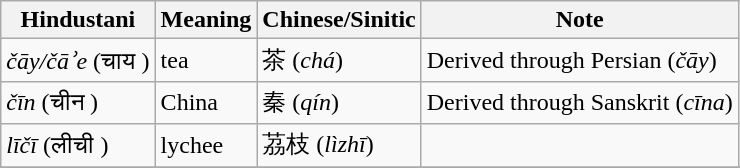<table class="wikitable">
<tr>
<th>Hindustani</th>
<th>Meaning</th>
<th>Chinese/Sinitic</th>
<th>Note</th>
</tr>
<tr>
<td><em>čāy/čāʾe</em> (चाय )</td>
<td>tea</td>
<td>茶 (<em>chá</em>)</td>
<td>Derived through Persian  (<em>čāy</em>)</td>
</tr>
<tr>
<td><em>čīn</em> (चीन )</td>
<td>China</td>
<td>秦 (<em>qín</em>)</td>
<td>Derived through Sanskrit  (<em>cīna</em>)</td>
</tr>
<tr>
<td><em>līčī</em> (लीची )</td>
<td>lychee</td>
<td>茘枝 (<em>lìzhī</em>)</td>
<td></td>
</tr>
<tr>
</tr>
</table>
